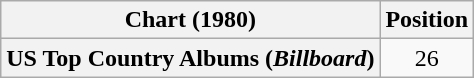<table class="wikitable plainrowheaders" style="text-align:center">
<tr>
<th scope="col">Chart (1980)</th>
<th scope="col">Position</th>
</tr>
<tr>
<th scope="row">US Top Country Albums (<em>Billboard</em>)</th>
<td>26</td>
</tr>
</table>
